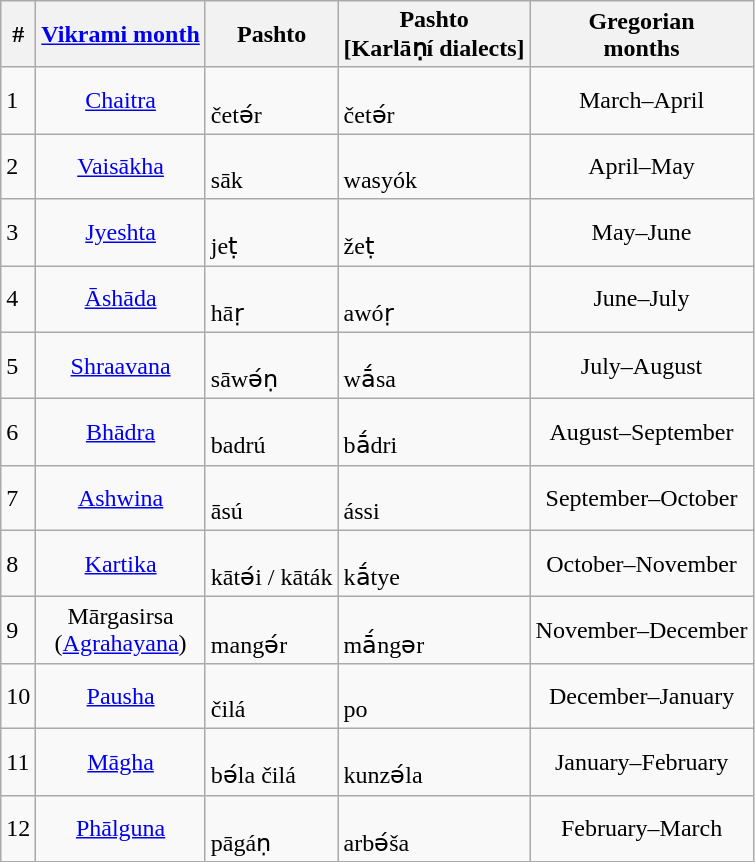<table class="wikitable">
<tr>
<th>#</th>
<th><a href='#'>Vikrami month</a></th>
<th>Pashto</th>
<th>Pashto<br>[Karlāṇí dialects]</th>
<th>Gregorian <br>months</th>
</tr>
<tr>
<td>1</td>
<td align="center"><a href='#'>Chaitra</a></td>
<td><br>četә́r</td>
<td><br>četә́r</td>
<td align="center">March–April</td>
</tr>
<tr>
<td>2</td>
<td align="center"><a href='#'>Vaisākha</a></td>
<td><br>sāk</td>
<td><br>wasyók</td>
<td align="center">April–May</td>
</tr>
<tr>
<td>3</td>
<td align="center"><a href='#'>Jyeshta</a></td>
<td><br>jeṭ</td>
<td><br>žeṭ</td>
<td align="center">May–June</td>
</tr>
<tr>
<td>4</td>
<td align="center"><a href='#'>Āshāda</a></td>
<td><br>hāṛ</td>
<td><br>awóṛ</td>
<td align="center">June–July</td>
</tr>
<tr>
<td>5</td>
<td align="center"><a href='#'>Shraavana</a></td>
<td><br>sāwә́ṇ</td>
<td><br>wā́sa</td>
<td align="center">July–August</td>
</tr>
<tr>
<td>6</td>
<td align="center"><a href='#'>Bhādra</a></td>
<td><br>badrú</td>
<td><br>bā́dri</td>
<td align="center">August–September</td>
</tr>
<tr>
<td>7</td>
<td align="center"><a href='#'>Ashwina</a></td>
<td><br>āsú</td>
<td><br>ássi</td>
<td align="center">September–October</td>
</tr>
<tr>
<td>8</td>
<td align="center"><a href='#'>Kartika</a></td>
<td><br>kātә́i /  kāták</td>
<td><br>kā́tye</td>
<td align="center">October–November</td>
</tr>
<tr>
<td>9</td>
<td align="center">Mārgasirsa<br>(<a href='#'>Agrahayana</a>)</td>
<td><br>mangә́r</td>
<td><br>mā́ngər</td>
<td align="center">November–December</td>
</tr>
<tr>
<td>10</td>
<td align="center"><a href='#'>Pausha</a></td>
<td><br>čilá</td>
<td><br>po</td>
<td align="center">December–January</td>
</tr>
<tr>
<td>11</td>
<td align="center"><a href='#'>Māgha</a></td>
<td><br>bә́la čilá</td>
<td><br>kunzә́la</td>
<td align="center">January–February</td>
</tr>
<tr>
<td>12</td>
<td align="center"><a href='#'>Phālguna</a></td>
<td><br>pāgáṇ</td>
<td><br>arbә́ša</td>
<td align="center">February–March</td>
</tr>
</table>
